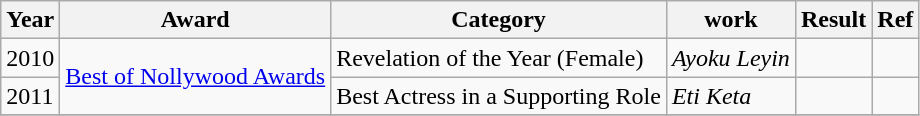<table class="wikitable plainrowheaders sortable">
<tr>
<th>Year</th>
<th>Award</th>
<th>Category</th>
<th>work</th>
<th>Result</th>
<th>Ref</th>
</tr>
<tr>
<td>2010</td>
<td rowspan = 2><a href='#'>Best of Nollywood Awards</a></td>
<td>Revelation of the Year (Female)</td>
<td><em>Ayoku Leyin</em></td>
<td></td>
<td></td>
</tr>
<tr>
<td>2011</td>
<td>Best Actress in a Supporting Role</td>
<td><em>Eti Keta</em></td>
<td></td>
<td></td>
</tr>
<tr>
</tr>
</table>
